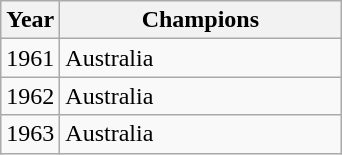<table class="wikitable">
<tr>
<th>Year</th>
<th style="width:180px">Champions</th>
</tr>
<tr>
<td>1961</td>
<td> Australia</td>
</tr>
<tr>
<td>1962</td>
<td> Australia</td>
</tr>
<tr>
<td>1963</td>
<td> Australia</td>
</tr>
</table>
